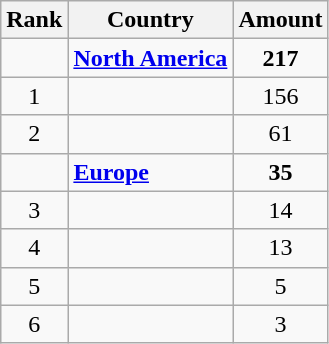<table class="wikitable" style="text-align: center;">
<tr>
<th>Rank</th>
<th>Country</th>
<th>Amount</th>
</tr>
<tr>
<td></td>
<td style="text-align: left;"><strong><a href='#'>North America</a></strong></td>
<td><strong>217</strong></td>
</tr>
<tr>
<td>1</td>
<td style="text-align: left;"></td>
<td>156</td>
</tr>
<tr>
<td>2</td>
<td style="text-align: left;"></td>
<td>61</td>
</tr>
<tr>
<td></td>
<td style="text-align: left;"><strong><a href='#'>Europe</a></strong></td>
<td><strong>35</strong></td>
</tr>
<tr>
<td>3</td>
<td style="text-align: left;"></td>
<td>14</td>
</tr>
<tr>
<td>4</td>
<td style="text-align: left;"></td>
<td>13</td>
</tr>
<tr>
<td>5</td>
<td style="text-align: left;"></td>
<td>5</td>
</tr>
<tr>
<td>6</td>
<td style="text-align: left;"></td>
<td>3</td>
</tr>
</table>
